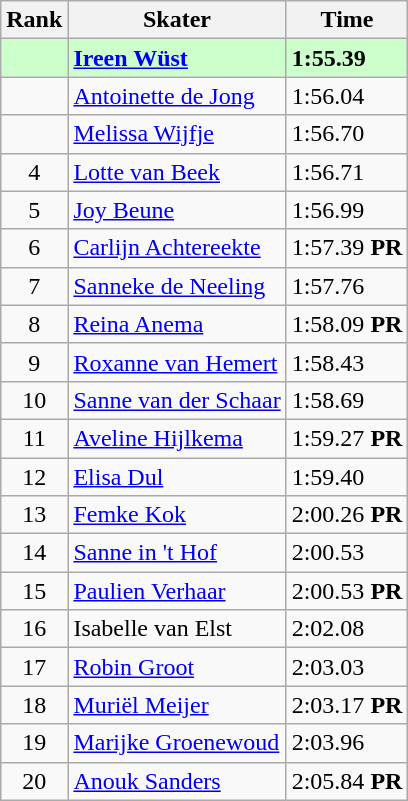<table class="wikitable">
<tr>
<th>Rank</th>
<th>Skater</th>
<th>Time</th>
</tr>
<tr bgcolor=ccffcc>
<td align="center"></td>
<td><strong><a href='#'>Ireen Wüst</a></strong></td>
<td><strong>1:55.39</strong></td>
</tr>
<tr>
<td align="center"></td>
<td><a href='#'>Antoinette de Jong</a></td>
<td>1:56.04</td>
</tr>
<tr>
<td align="center"></td>
<td><a href='#'>Melissa Wijfje</a></td>
<td>1:56.70</td>
</tr>
<tr>
<td align="center">4</td>
<td><a href='#'>Lotte van Beek</a></td>
<td>1:56.71</td>
</tr>
<tr>
<td align="center">5</td>
<td><a href='#'>Joy Beune</a></td>
<td>1:56.99</td>
</tr>
<tr>
<td align="center">6</td>
<td><a href='#'>Carlijn Achtereekte</a></td>
<td>1:57.39 <strong>PR</strong></td>
</tr>
<tr>
<td align="center">7</td>
<td><a href='#'>Sanneke de Neeling</a></td>
<td>1:57.76</td>
</tr>
<tr>
<td align="center">8</td>
<td><a href='#'>Reina Anema</a></td>
<td>1:58.09 <strong>PR</strong></td>
</tr>
<tr>
<td align="center">9</td>
<td><a href='#'>Roxanne van Hemert</a></td>
<td>1:58.43</td>
</tr>
<tr>
<td align="center">10</td>
<td><a href='#'>Sanne van der Schaar</a></td>
<td>1:58.69</td>
</tr>
<tr>
<td align="center">11</td>
<td><a href='#'>Aveline Hijlkema</a></td>
<td>1:59.27 <strong>PR</strong></td>
</tr>
<tr>
<td align="center">12</td>
<td><a href='#'>Elisa Dul</a></td>
<td>1:59.40</td>
</tr>
<tr>
<td align="center">13</td>
<td><a href='#'>Femke Kok</a></td>
<td>2:00.26 <strong>PR</strong></td>
</tr>
<tr>
<td align="center">14</td>
<td><a href='#'>Sanne in 't Hof</a></td>
<td>2:00.53</td>
</tr>
<tr>
<td align="center">15</td>
<td><a href='#'>Paulien Verhaar</a></td>
<td>2:00.53 <strong>PR</strong></td>
</tr>
<tr>
<td align="center">16</td>
<td>Isabelle van Elst</td>
<td>2:02.08</td>
</tr>
<tr>
<td align="center">17</td>
<td><a href='#'>Robin Groot</a></td>
<td>2:03.03</td>
</tr>
<tr>
<td align="center">18</td>
<td><a href='#'>Muriël Meijer</a></td>
<td>2:03.17 <strong>PR</strong></td>
</tr>
<tr>
<td align="center">19</td>
<td><a href='#'>Marijke Groenewoud</a></td>
<td>2:03.96</td>
</tr>
<tr>
<td align="center">20</td>
<td><a href='#'>Anouk Sanders</a></td>
<td>2:05.84 <strong>PR</strong></td>
</tr>
</table>
